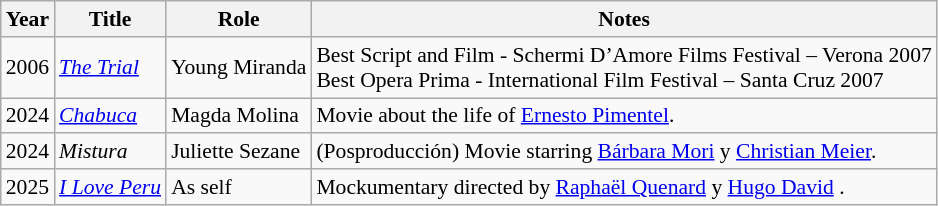<table class="wikitable" style="font-size:90%;">
<tr>
<th>Year</th>
<th>Title</th>
<th>Role</th>
<th>Notes</th>
</tr>
<tr>
<td rowspan="1">2006</td>
<td><em><a href='#'>The Trial</a></em></td>
<td>Young Miranda</td>
<td>Best Script and Film - Schermi D’Amore Films Festival – Verona 2007<br>Best Opera Prima - International Film Festival – Santa Cruz 2007</td>
</tr>
<tr>
<td rowspan="1">2024</td>
<td><em><a href='#'>Chabuca</a></em></td>
<td>Magda Molina</td>
<td>Movie about the life of  <a href='#'>Ernesto Pimentel</a>.</td>
</tr>
<tr>
<td rowspan="1">2024</td>
<td><em>Mistura</em></td>
<td>Juliette Sezane</td>
<td>(Posproducción) Movie starring <a href='#'>Bárbara Mori</a> y <a href='#'>Christian Meier</a>.</td>
</tr>
<tr>
<td rowspan="1">2025</td>
<td><em><a href='#'>I Love Peru</a></em></td>
<td>As self</td>
<td>Mockumentary directed by <a href='#'>Raphaël Quenard</a> y <a href='#'>Hugo David</a> .</td>
</tr>
</table>
